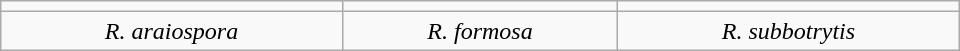<table class="wikitable" style="width:640px; margin: 1em auto; text-align: center;">
<tr>
<td></td>
<td></td>
<td></td>
</tr>
<tr>
<td><em>R. araiospora</em></td>
<td><em>R. formosa</em></td>
<td><em>R. subbotrytis</em></td>
</tr>
</table>
